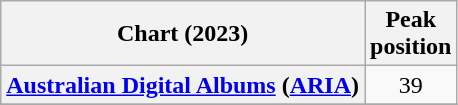<table class="wikitable sortable plainrowheaders" style="text-align:center;">
<tr>
<th scope="col">Chart (2023)</th>
<th scope="col">Peak<br>position</th>
</tr>
<tr>
<th scope="row"><a href='#'>Australian Digital Albums</a> (<a href='#'>ARIA</a>)</th>
<td>39</td>
</tr>
<tr>
</tr>
</table>
